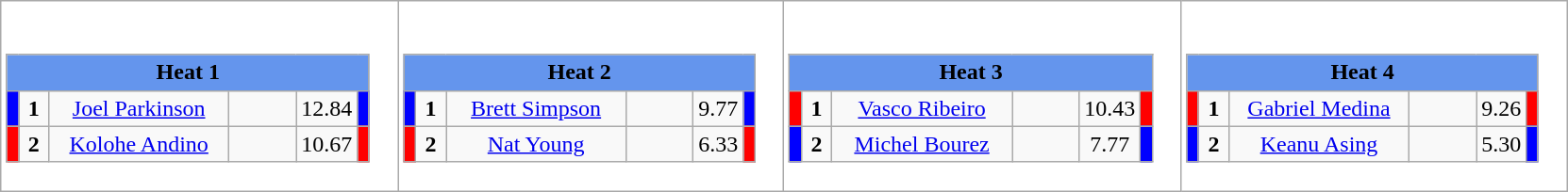<table class="wikitable" style="background:#fff;">
<tr>
<td><div><br><table class="wikitable">
<tr>
<td colspan="6"  style="text-align:center; background:#6495ed;"><strong>Heat 1</strong></td>
</tr>
<tr>
<td style="width:01px; background: #00f;"></td>
<td style="width:14px; text-align:center;"><strong>1</strong></td>
<td style="width:120px; text-align:center;"><a href='#'>Joel Parkinson</a></td>
<td style="width:40px; text-align:center;"></td>
<td style="width:20px; text-align:center;">12.84</td>
<td style="width:01px; background: #00f;"></td>
</tr>
<tr>
<td style="width:01px; background: #f00;"></td>
<td style="width:14px; text-align:center;"><strong>2</strong></td>
<td style="width:120px; text-align:center;"><a href='#'>Kolohe Andino</a></td>
<td style="width:40px; text-align:center;"></td>
<td style="width:20px; text-align:center;">10.67</td>
<td style="width:01px; background: #f00;"></td>
</tr>
</table>
</div></td>
<td><div><br><table class="wikitable">
<tr>
<td colspan="6"  style="text-align:center; background:#6495ed;"><strong>Heat 2</strong></td>
</tr>
<tr>
<td style="width:01px; background: #00f;"></td>
<td style="width:14px; text-align:center;"><strong>1</strong></td>
<td style="width:120px; text-align:center;"><a href='#'>Brett Simpson</a></td>
<td style="width:40px; text-align:center;"></td>
<td style="width:20px; text-align:center;">9.77</td>
<td style="width:01px; background: #00f;"></td>
</tr>
<tr>
<td style="width:01px; background: #f00;"></td>
<td style="width:14px; text-align:center;"><strong>2</strong></td>
<td style="width:120px; text-align:center;"><a href='#'>Nat Young</a></td>
<td style="width:40px; text-align:center;"></td>
<td style="width:20px; text-align:center;">6.33</td>
<td style="width:01px; background: #f00;"></td>
</tr>
</table>
</div></td>
<td><div><br><table class="wikitable">
<tr>
<td colspan="6"  style="text-align:center; background:#6495ed;"><strong>Heat 3</strong></td>
</tr>
<tr>
<td style="width:01px; background: #f00;"></td>
<td style="width:14px; text-align:center;"><strong>1</strong></td>
<td style="width:120px; text-align:center;"><a href='#'>Vasco Ribeiro</a></td>
<td style="width:40px; text-align:center;"></td>
<td style="width:20px; text-align:center;">10.43</td>
<td style="width:01px; background: #f00;"></td>
</tr>
<tr>
<td style="width:01px; background: #00f;"></td>
<td style="width:14px; text-align:center;"><strong>2</strong></td>
<td style="width:120px; text-align:center;"><a href='#'>Michel Bourez</a></td>
<td style="width:40px; text-align:center;"></td>
<td style="width:20px; text-align:center;">7.77</td>
<td style="width:01px; background: #00f;"></td>
</tr>
</table>
</div></td>
<td><div><br><table class="wikitable">
<tr>
<td colspan="6"  style="text-align:center; background:#6495ed;"><strong>Heat 4</strong></td>
</tr>
<tr>
<td style="width:01px; background: #f00;"></td>
<td style="width:14px; text-align:center;"><strong>1</strong></td>
<td style="width:120px; text-align:center;"><a href='#'>Gabriel Medina</a></td>
<td style="width:40px; text-align:center;"></td>
<td style="width:20px; text-align:center;">9.26</td>
<td style="width:01px; background: #f00;"></td>
</tr>
<tr>
<td style="width:01px; background: #00f;"></td>
<td style="width:14px; text-align:center;"><strong>2</strong></td>
<td style="width:120px; text-align:center;"><a href='#'>Keanu Asing</a></td>
<td style="width:40px; text-align:center;"></td>
<td style="width:20px; text-align:center;">5.30</td>
<td style="width:01px; background: #00f;"></td>
</tr>
</table>
</div></td>
</tr>
</table>
